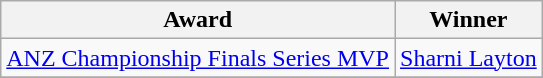<table class="wikitable collapsible">
<tr>
<th>Award</th>
<th>Winner</th>
</tr>
<tr>
<td><a href='#'>ANZ Championship Finals Series MVP</a></td>
<td> <a href='#'>Sharni Layton</a></td>
</tr>
<tr>
</tr>
</table>
